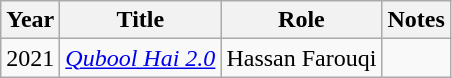<table class="wikitable sortable plainrowheaders">
<tr>
<th scope="col">Year</th>
<th scope="col">Title</th>
<th scope="col">Role</th>
<th>Notes</th>
</tr>
<tr>
<td>2021</td>
<td><em><a href='#'>Qubool Hai 2.0</a></em></td>
<td>Hassan Farouqi</td>
<td></td>
</tr>
</table>
